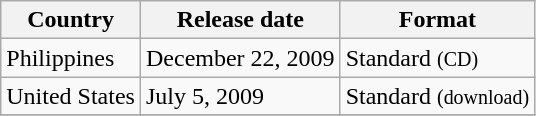<table class="wikitable">
<tr>
<th>Country</th>
<th>Release date</th>
<th>Format</th>
</tr>
<tr>
<td>Philippines</td>
<td>December 22, 2009</td>
<td>Standard <small>(CD)</small></td>
</tr>
<tr>
<td>United States</td>
<td>July 5, 2009</td>
<td>Standard <small>(download)</small></td>
</tr>
<tr>
</tr>
</table>
